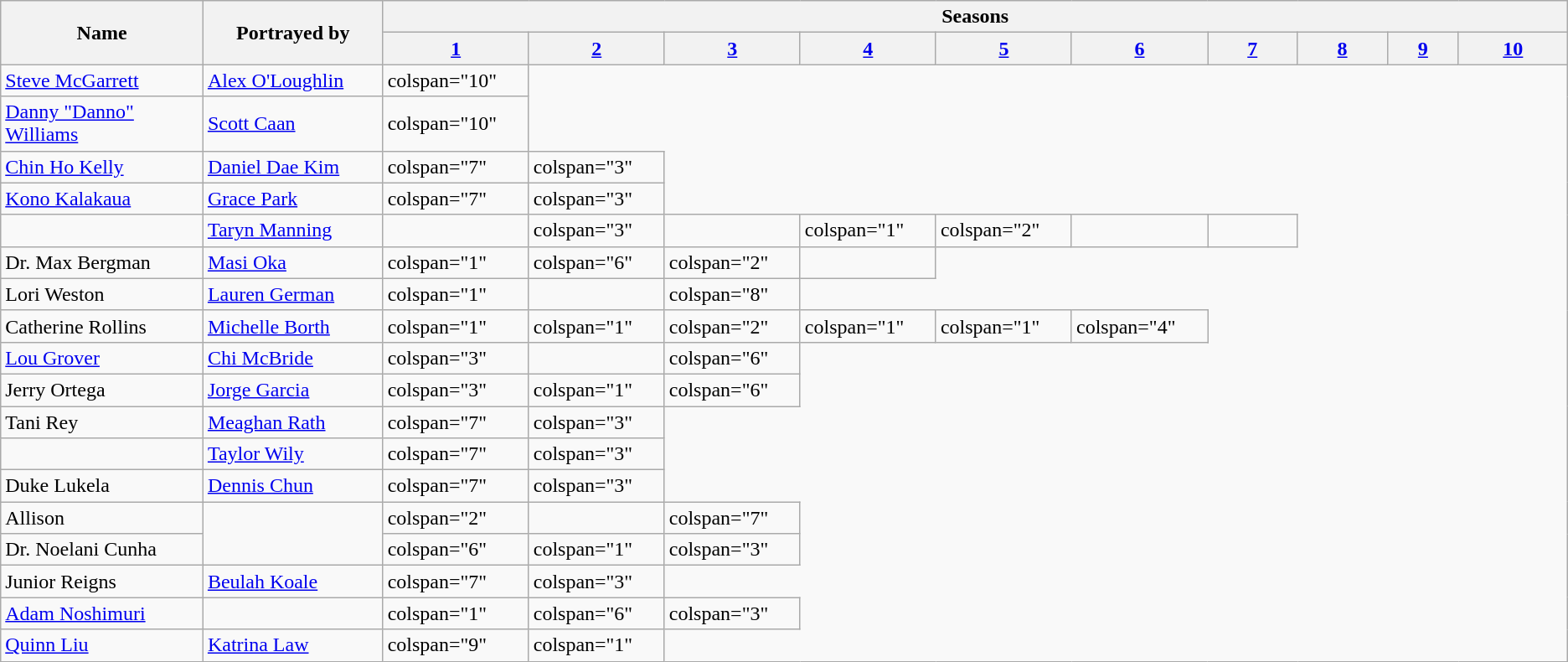<table class="wikitable plainrowheaders">
<tr>
<th scope="col" style="width:9%;" rowspan="2">Name</th>
<th scope="col" style="width:8%;" rowspan="2">Portrayed by</th>
<th scope="col" style="width:40%;" colspan="10">Seasons</th>
</tr>
<tr>
<th scope="col" style="width:4%;"><a href='#'>1</a></th>
<th scope="col" style="width:4%;"><a href='#'>2</a></th>
<th scope="col" style="width:4%;"><a href='#'>3</a></th>
<th scope="col" style="width:4%;"><a href='#'>4</a></th>
<th scope="col" style="width:4%;"><a href='#'>5</a></th>
<th scope="col" style="width:4%;"><a href='#'>6</a></th>
<th scope="col" style="width:4%;"><a href='#'>7</a></th>
<th scope="col" style="width:4%;"><a href='#'>8</a></th>
<th scope="col' style="width:4%;"><a href='#'>9</a></th>
<th scope="col' style="width:4%;"><a href='#'>10</a></th>
</tr>
<tr>
<td scope="row"><a href='#'>Steve McGarrett</a></td>
<td><a href='#'>Alex O'Loughlin</a></td>
<td>colspan="10" </td>
</tr>
<tr>
<td scope="row"><a href='#'>Danny "Danno" Williams</a></td>
<td><a href='#'>Scott Caan</a></td>
<td>colspan="10" </td>
</tr>
<tr>
<td scope="row"><a href='#'>Chin Ho Kelly</a></td>
<td><a href='#'>Daniel Dae Kim</a></td>
<td>colspan="7" </td>
<td>colspan="3" </td>
</tr>
<tr>
<td scope="row"><a href='#'>Kono Kalakaua</a></td>
<td><a href='#'>Grace Park</a></td>
<td>colspan="7" </td>
<td>colspan="3" </td>
</tr>
<tr>
<td scope="row"></td>
<td><a href='#'>Taryn Manning</a></td>
<td></td>
<td>colspan="3" </td>
<td></td>
<td>colspan="1" </td>
<td>colspan="2" </td>
<td></td>
<td></td>
</tr>
<tr>
<td scope="row">Dr. Max Bergman</td>
<td><a href='#'>Masi Oka</a></td>
<td>colspan="1" </td>
<td>colspan="6" </td>
<td>colspan="2" </td>
<td></td>
</tr>
<tr>
<td scope="row">Lori Weston</td>
<td><a href='#'>Lauren German</a></td>
<td>colspan="1" </td>
<td></td>
<td>colspan="8" </td>
</tr>
<tr>
<td scope="row">Catherine Rollins</td>
<td><a href='#'>Michelle Borth</a></td>
<td>colspan="1" </td>
<td>colspan="1" </td>
<td>colspan="2" </td>
<td>colspan="1" </td>
<td>colspan="1" </td>
<td>colspan="4" </td>
</tr>
<tr>
<td scope="row"><a href='#'>Lou Grover</a></td>
<td><a href='#'>Chi McBride</a></td>
<td>colspan="3" </td>
<td></td>
<td>colspan="6" </td>
</tr>
<tr>
<td scope="row">Jerry Ortega</td>
<td><a href='#'>Jorge Garcia</a></td>
<td>colspan="3" </td>
<td>colspan="1" </td>
<td>colspan="6" <br></td>
</tr>
<tr>
<td scope="row">Tani Rey</td>
<td><a href='#'>Meaghan Rath</a></td>
<td>colspan="7" </td>
<td>colspan="3" </td>
</tr>
<tr>
<td scope"row"></td>
<td><a href='#'>Taylor Wily</a></td>
<td>colspan="7" </td>
<td>colspan="3" </td>
</tr>
<tr>
<td scope"row">Duke Lukela</td>
<td><a href='#'>Dennis Chun</a></td>
<td>colspan="7" </td>
<td>colspan="3" </td>
</tr>
<tr>
<td scope"row">Allison</td>
<td rowspan="2"></td>
<td>colspan="2" </td>
<td></td>
<td>colspan="7" </td>
</tr>
<tr>
<td scope"row">Dr. Noelani Cunha</td>
<td>colspan="6" </td>
<td>colspan="1" </td>
<td>colspan="3" </td>
</tr>
<tr>
<td scope="row">Junior Reigns</td>
<td><a href='#'>Beulah Koale</a></td>
<td>colspan="7" </td>
<td>colspan="3" </td>
</tr>
<tr>
<td scope="row"><a href='#'>Adam Noshimuri</a></td>
<td></td>
<td>colspan="1" </td>
<td>colspan="6" </td>
<td>colspan="3" </td>
</tr>
<tr>
<td scope="row"><a href='#'>Quinn Liu</a></td>
<td><a href='#'>Katrina Law</a></td>
<td>colspan="9" </td>
<td>colspan="1" </td>
</tr>
</table>
